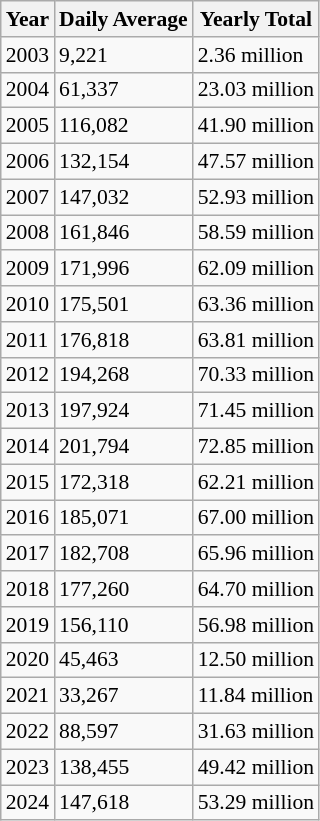<table class="wikitable sortable" style="font-size: 90%;">
<tr>
<th>Year</th>
<th>Daily Average</th>
<th>Yearly Total</th>
</tr>
<tr>
<td>2003</td>
<td>9,221 </td>
<td>2.36 million</td>
</tr>
<tr>
<td>2004</td>
<td> 61,337</td>
<td> 23.03 million</td>
</tr>
<tr>
<td>2005</td>
<td> 116,082</td>
<td> 41.90 million</td>
</tr>
<tr>
<td>2006</td>
<td> 132,154</td>
<td> 47.57 million</td>
</tr>
<tr>
<td>2007</td>
<td> 147,032</td>
<td> 52.93 million</td>
</tr>
<tr>
<td>2008</td>
<td> 161,846</td>
<td> 58.59 million</td>
</tr>
<tr>
<td>2009</td>
<td> 171,996</td>
<td> 62.09 million</td>
</tr>
<tr>
<td>2010</td>
<td> 175,501</td>
<td> 63.36 million</td>
</tr>
<tr>
<td>2011</td>
<td> 176,818</td>
<td> 63.81 million</td>
</tr>
<tr>
<td>2012</td>
<td> 194,268</td>
<td> 70.33 million</td>
</tr>
<tr>
<td>2013</td>
<td> 197,924</td>
<td> 71.45 million</td>
</tr>
<tr>
<td>2014</td>
<td> 201,794</td>
<td> 72.85 million</td>
</tr>
<tr>
<td>2015</td>
<td> 172,318</td>
<td> 62.21 million</td>
</tr>
<tr>
<td>2016</td>
<td> 185,071</td>
<td> 67.00 million</td>
</tr>
<tr>
<td>2017</td>
<td> 182,708</td>
<td> 65.96 million</td>
</tr>
<tr>
<td>2018</td>
<td> 177,260</td>
<td> 64.70 million</td>
</tr>
<tr>
<td>2019</td>
<td> 156,110</td>
<td> 56.98 million</td>
</tr>
<tr>
<td>2020</td>
<td> 45,463</td>
<td> 12.50 million</td>
</tr>
<tr>
<td>2021</td>
<td> 33,267</td>
<td> 11.84 million</td>
</tr>
<tr>
<td>2022</td>
<td> 88,597 </td>
<td> 31.63 million</td>
</tr>
<tr>
<td>2023</td>
<td> 138,455 </td>
<td> 49.42 million</td>
</tr>
<tr>
<td>2024</td>
<td> 147,618 </td>
<td> 53.29 million</td>
</tr>
</table>
